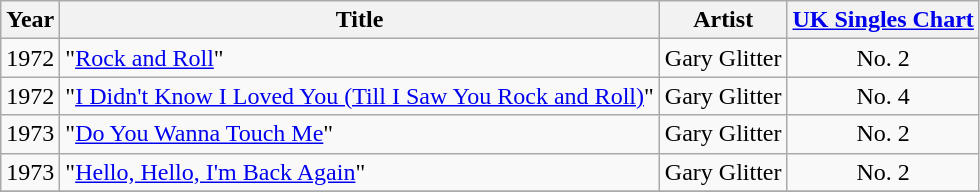<table class="wikitable">
<tr>
<th>Year</th>
<th>Title</th>
<th>Artist</th>
<th><a href='#'>UK Singles Chart</a></th>
</tr>
<tr>
<td>1972</td>
<td>"<a href='#'>Rock and Roll</a>"</td>
<td align="center">Gary Glitter</td>
<td align="center">No. 2</td>
</tr>
<tr>
<td>1972</td>
<td>"<a href='#'>I Didn't Know I Loved You (Till I Saw You Rock and Roll)</a>"</td>
<td align="center">Gary Glitter</td>
<td align="center">No. 4</td>
</tr>
<tr>
<td>1973</td>
<td>"<a href='#'>Do You Wanna Touch Me</a>"</td>
<td align="center">Gary Glitter</td>
<td align="center">No. 2</td>
</tr>
<tr>
<td>1973</td>
<td>"<a href='#'>Hello, Hello, I'm Back Again</a>"</td>
<td align="center">Gary Glitter</td>
<td align="center">No. 2</td>
</tr>
<tr>
</tr>
</table>
